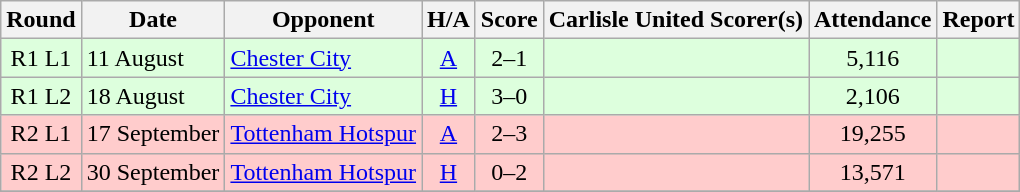<table class="wikitable" style="text-align:center">
<tr>
<th>Round</th>
<th>Date</th>
<th>Opponent</th>
<th>H/A</th>
<th>Score</th>
<th>Carlisle United Scorer(s)</th>
<th>Attendance</th>
<th>Report</th>
</tr>
<tr bgcolor=#ddffdd>
<td>R1 L1</td>
<td align=left>11 August</td>
<td align=left><a href='#'>Chester City</a></td>
<td><a href='#'>A</a></td>
<td>2–1</td>
<td align=left></td>
<td>5,116</td>
<td></td>
</tr>
<tr bgcolor=#ddffdd>
<td>R1 L2</td>
<td align=left>18 August</td>
<td align=left><a href='#'>Chester City</a></td>
<td><a href='#'>H</a></td>
<td>3–0</td>
<td align=left></td>
<td>2,106</td>
<td></td>
</tr>
<tr bgcolor=#FFCCCC>
<td>R2 L1</td>
<td align=left>17 September</td>
<td align=left><a href='#'>Tottenham Hotspur</a></td>
<td><a href='#'>A</a></td>
<td>2–3</td>
<td align=left></td>
<td>19,255</td>
<td></td>
</tr>
<tr bgcolor=#FFCCCC>
<td>R2 L2</td>
<td align=left>30 September</td>
<td align=left><a href='#'>Tottenham Hotspur</a></td>
<td><a href='#'>H</a></td>
<td>0–2</td>
<td align=left></td>
<td>13,571</td>
<td></td>
</tr>
<tr>
</tr>
</table>
